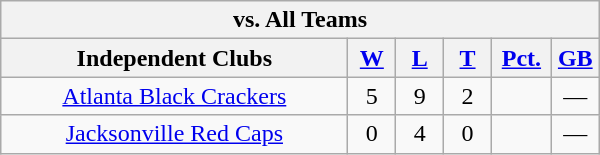<table class="wikitable" width="400em" style="text-align:center;">
<tr>
<th colspan="6">vs. All Teams</th>
</tr>
<tr>
<th width="58%">Independent Clubs</th>
<th width="8%"><a href='#'>W</a></th>
<th width="8%"><a href='#'>L</a></th>
<th width="8%"><a href='#'>T</a></th>
<th width="10%"><a href='#'>Pct.</a></th>
<th width="8%"><a href='#'>GB</a></th>
</tr>
<tr>
<td><a href='#'>Atlanta Black Crackers</a></td>
<td>5</td>
<td>9</td>
<td>2</td>
<td></td>
<td>—</td>
</tr>
<tr>
<td><a href='#'>Jacksonville Red Caps</a></td>
<td>0</td>
<td>4</td>
<td>0</td>
<td></td>
<td>—</td>
</tr>
</table>
